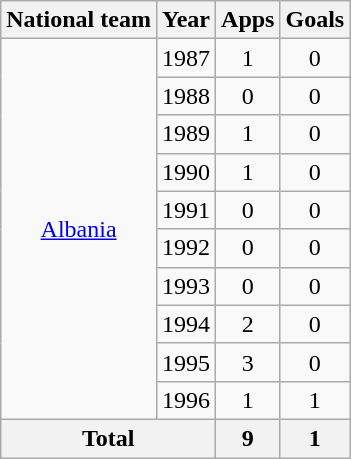<table class=wikitable style="text-align: center;">
<tr>
<th>National team</th>
<th>Year</th>
<th>Apps</th>
<th>Goals</th>
</tr>
<tr>
<td rowspan="10"><a href='#'>Albania</a></td>
<td>1987</td>
<td>1</td>
<td>0</td>
</tr>
<tr>
<td>1988</td>
<td>0</td>
<td>0</td>
</tr>
<tr>
<td>1989</td>
<td>1</td>
<td>0</td>
</tr>
<tr>
<td>1990</td>
<td>1</td>
<td>0</td>
</tr>
<tr>
<td>1991</td>
<td>0</td>
<td>0</td>
</tr>
<tr>
<td>1992</td>
<td>0</td>
<td>0</td>
</tr>
<tr>
<td>1993</td>
<td>0</td>
<td>0</td>
</tr>
<tr>
<td>1994</td>
<td>2</td>
<td>0</td>
</tr>
<tr>
<td>1995</td>
<td>3</td>
<td>0</td>
</tr>
<tr>
<td>1996</td>
<td>1</td>
<td>1</td>
</tr>
<tr>
<th colspan=2>Total</th>
<th>9</th>
<th>1</th>
</tr>
</table>
